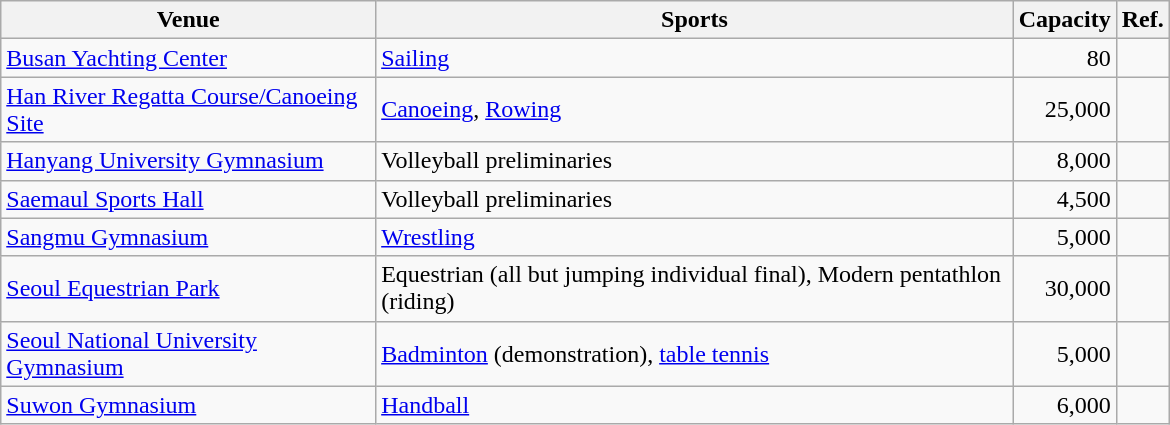<table class="wikitable sortable" width=780px>
<tr>
<th>Venue</th>
<th>Sports</th>
<th>Capacity</th>
<th class="unsortable">Ref.</th>
</tr>
<tr>
<td><a href='#'>Busan Yachting Center</a></td>
<td><a href='#'>Sailing</a></td>
<td align="right">80</td>
<td align=center></td>
</tr>
<tr>
<td><a href='#'>Han River Regatta Course/Canoeing Site</a></td>
<td><a href='#'>Canoeing</a>, <a href='#'>Rowing</a></td>
<td align="right">25,000</td>
<td align=center></td>
</tr>
<tr>
<td><a href='#'>Hanyang University Gymnasium</a></td>
<td>Volleyball preliminaries</td>
<td align="right">8,000</td>
<td align=center></td>
</tr>
<tr>
<td><a href='#'>Saemaul Sports Hall</a></td>
<td>Volleyball preliminaries</td>
<td align="right">4,500</td>
<td align=center></td>
</tr>
<tr>
<td><a href='#'>Sangmu Gymnasium</a></td>
<td><a href='#'>Wrestling</a></td>
<td align="right">5,000</td>
<td align=center></td>
</tr>
<tr>
<td><a href='#'>Seoul Equestrian Park</a></td>
<td>Equestrian (all but jumping individual final), Modern pentathlon (riding)</td>
<td align="right">30,000</td>
<td align=center></td>
</tr>
<tr>
<td><a href='#'>Seoul National University Gymnasium</a></td>
<td><a href='#'>Badminton</a> (demonstration), <a href='#'>table tennis</a></td>
<td align="right">5,000</td>
<td align=center></td>
</tr>
<tr>
<td><a href='#'>Suwon Gymnasium</a></td>
<td><a href='#'>Handball</a></td>
<td align="right">6,000</td>
<td align=center></td>
</tr>
</table>
